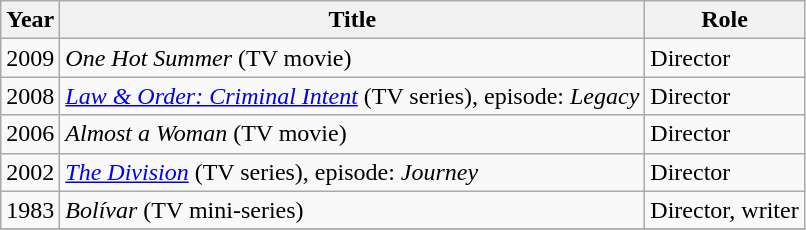<table class="wikitable sortable">
<tr>
<th>Year</th>
<th>Title</th>
<th>Role</th>
</tr>
<tr>
<td>2009</td>
<td><em>One Hot Summer</em> (TV movie)</td>
<td>Director</td>
</tr>
<tr>
<td>2008</td>
<td><em><a href='#'>Law & Order: Criminal Intent</a></em> (TV series), episode: <em>Legacy</em></td>
<td>Director</td>
</tr>
<tr>
<td>2006</td>
<td><em>Almost a Woman</em> (TV movie)</td>
<td>Director</td>
</tr>
<tr>
<td>2002</td>
<td><em><a href='#'>The Division</a></em> (TV series), episode: <em>Journey</em></td>
<td>Director</td>
</tr>
<tr>
<td>1983</td>
<td><em>Bolívar</em> (TV mini-series)</td>
<td>Director, writer</td>
</tr>
<tr>
</tr>
</table>
